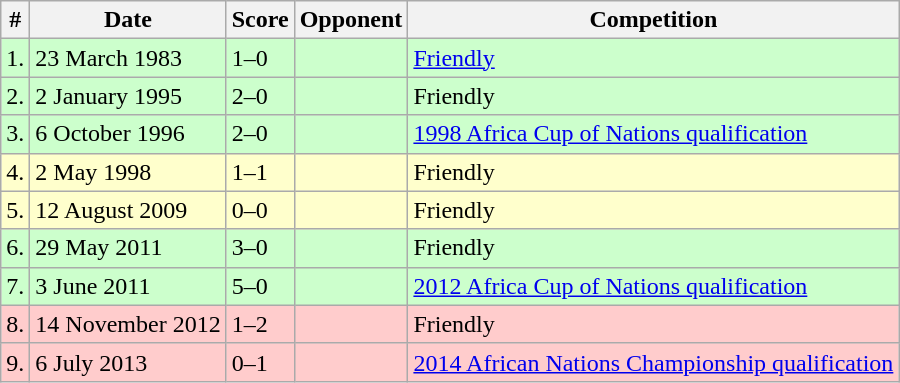<table class="wikitable">
<tr>
<th>#</th>
<th>Date</th>
<th>Score</th>
<th>Opponent</th>
<th>Competition</th>
</tr>
<tr style="background: #CCFFCC">
<td>1.</td>
<td>23 March 1983</td>
<td>1–0</td>
<td></td>
<td><a href='#'>Friendly</a></td>
</tr>
<tr style="background: #CCFFCC">
<td>2.</td>
<td>2 January 1995</td>
<td>2–0</td>
<td></td>
<td>Friendly</td>
</tr>
<tr style="background: #CCFFCC">
<td>3.</td>
<td>6 October 1996</td>
<td>2–0</td>
<td></td>
<td><a href='#'>1998 Africa Cup of Nations qualification</a></td>
</tr>
<tr style="background: #FFFFCC">
<td>4.</td>
<td>2 May 1998</td>
<td>1–1</td>
<td></td>
<td>Friendly</td>
</tr>
<tr style="background: #FFFFCC">
<td>5.</td>
<td>12 August 2009</td>
<td>0–0</td>
<td></td>
<td>Friendly</td>
</tr>
<tr style="background: #CCFFCC">
<td>6.</td>
<td>29 May 2011</td>
<td>3–0</td>
<td></td>
<td>Friendly</td>
</tr>
<tr style="background: #CCFFCC">
<td>7.</td>
<td>3 June 2011</td>
<td>5–0</td>
<td></td>
<td><a href='#'>2012 Africa Cup of Nations qualification</a></td>
</tr>
<tr style="background: #FFCCCC">
<td>8.</td>
<td>14 November 2012</td>
<td>1–2</td>
<td></td>
<td>Friendly</td>
</tr>
<tr style="background: #FFCCCC">
<td>9.</td>
<td>6 July 2013</td>
<td>0–1</td>
<td></td>
<td><a href='#'>2014 African Nations Championship qualification</a></td>
</tr>
</table>
